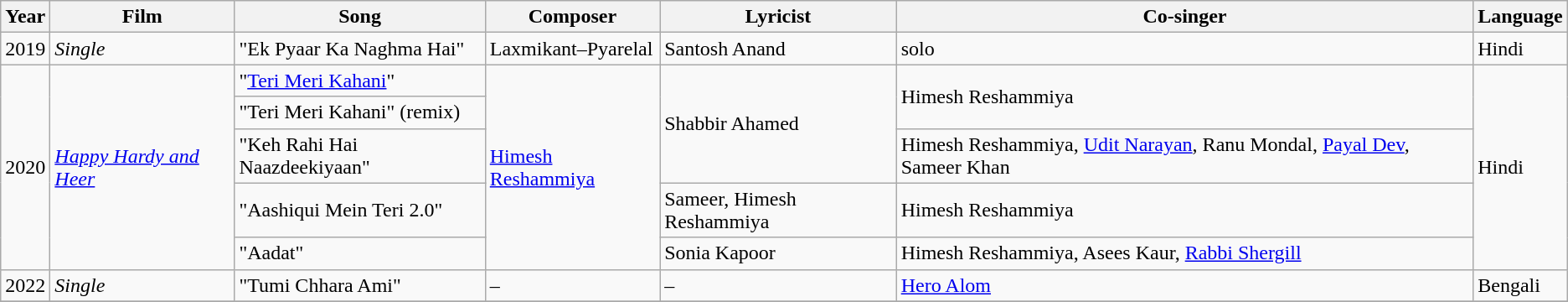<table class="wikitable">
<tr>
<th>Year</th>
<th>Film</th>
<th>Song</th>
<th>Composer</th>
<th>Lyricist</th>
<th>Co-singer</th>
<th>Language</th>
</tr>
<tr>
<td>2019</td>
<td><em>Single</em></td>
<td>"Ek Pyaar Ka Naghma Hai"</td>
<td>Laxmikant–Pyarelal</td>
<td>Santosh Anand</td>
<td>solo</td>
<td>Hindi</td>
</tr>
<tr>
<td rowspan=5>2020</td>
<td rowspan=5><em><a href='#'>Happy Hardy and Heer</a></em></td>
<td>"<a href='#'>Teri Meri Kahani</a>"</td>
<td rowspan=5><a href='#'>Himesh Reshammiya</a></td>
<td rowspan=3>Shabbir Ahamed</td>
<td rowspan=2>Himesh Reshammiya</td>
<td Rowspan=5>Hindi</td>
</tr>
<tr>
<td>"Teri Meri Kahani" (remix)</td>
</tr>
<tr>
<td>"Keh Rahi Hai Naazdeekiyaan"</td>
<td>Himesh Reshammiya, <a href='#'>Udit Narayan</a>, Ranu Mondal, <a href='#'>Payal Dev</a>, Sameer Khan</td>
</tr>
<tr>
<td>"Aashiqui Mein Teri 2.0"</td>
<td>Sameer, Himesh Reshammiya</td>
<td>Himesh Reshammiya</td>
</tr>
<tr>
<td>"Aadat"</td>
<td>Sonia Kapoor</td>
<td>Himesh Reshammiya, Asees Kaur, <a href='#'>Rabbi Shergill</a></td>
</tr>
<tr>
<td>2022</td>
<td><em>Single</em></td>
<td>"Tumi Chhara Ami"</td>
<td>–</td>
<td>–</td>
<td><a href='#'>Hero Alom</a></td>
<td>Bengali</td>
</tr>
<tr>
</tr>
</table>
